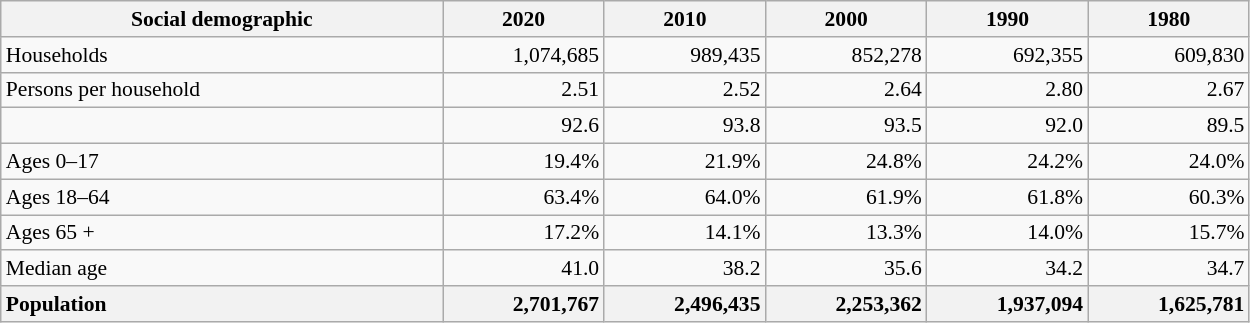<table class="wikitable" style="font-size: 90%; text-align: right;">
<tr>
<th style="width: 20em;">Social demographic</th>
<th style="width: 7em;">2020</th>
<th style="width: 7em;">2010</th>
<th style="width: 7em;">2000</th>
<th style="width: 7em;">1990</th>
<th style="width: 7em;">1980</th>
</tr>
<tr>
<td style="text-align:left">Households</td>
<td>1,074,685</td>
<td>989,435</td>
<td>852,278</td>
<td>692,355</td>
<td>609,830</td>
</tr>
<tr>
<td style="text-align:left">Persons per household</td>
<td>2.51</td>
<td>2.52</td>
<td>2.64</td>
<td>2.80</td>
<td>2.67</td>
</tr>
<tr>
<td style="text-align:left"></td>
<td>92.6</td>
<td>93.8</td>
<td>93.5</td>
<td>92.0</td>
<td>89.5</td>
</tr>
<tr>
<td style="text-align:left">Ages 0–17</td>
<td>19.4%</td>
<td>21.9%</td>
<td>24.8%</td>
<td>24.2%</td>
<td>24.0%</td>
</tr>
<tr>
<td style="text-align:left">Ages 18–64</td>
<td>63.4%</td>
<td>64.0%</td>
<td>61.9%</td>
<td>61.8%</td>
<td>60.3%</td>
</tr>
<tr>
<td style="text-align:left">Ages 65 +</td>
<td>17.2%</td>
<td>14.1%</td>
<td>13.3%</td>
<td>14.0%</td>
<td>15.7%</td>
</tr>
<tr>
<td style="text-align:left">Median age</td>
<td>41.0</td>
<td>38.2</td>
<td>35.6</td>
<td>34.2</td>
<td>34.7</td>
</tr>
<tr>
<th style="text-align:left">Population</th>
<th style="text-align:right">2,701,767</th>
<th style="text-align:right">2,496,435</th>
<th style="text-align:right">2,253,362</th>
<th style="text-align:right">1,937,094</th>
<th style="text-align:right">1,625,781</th>
</tr>
</table>
